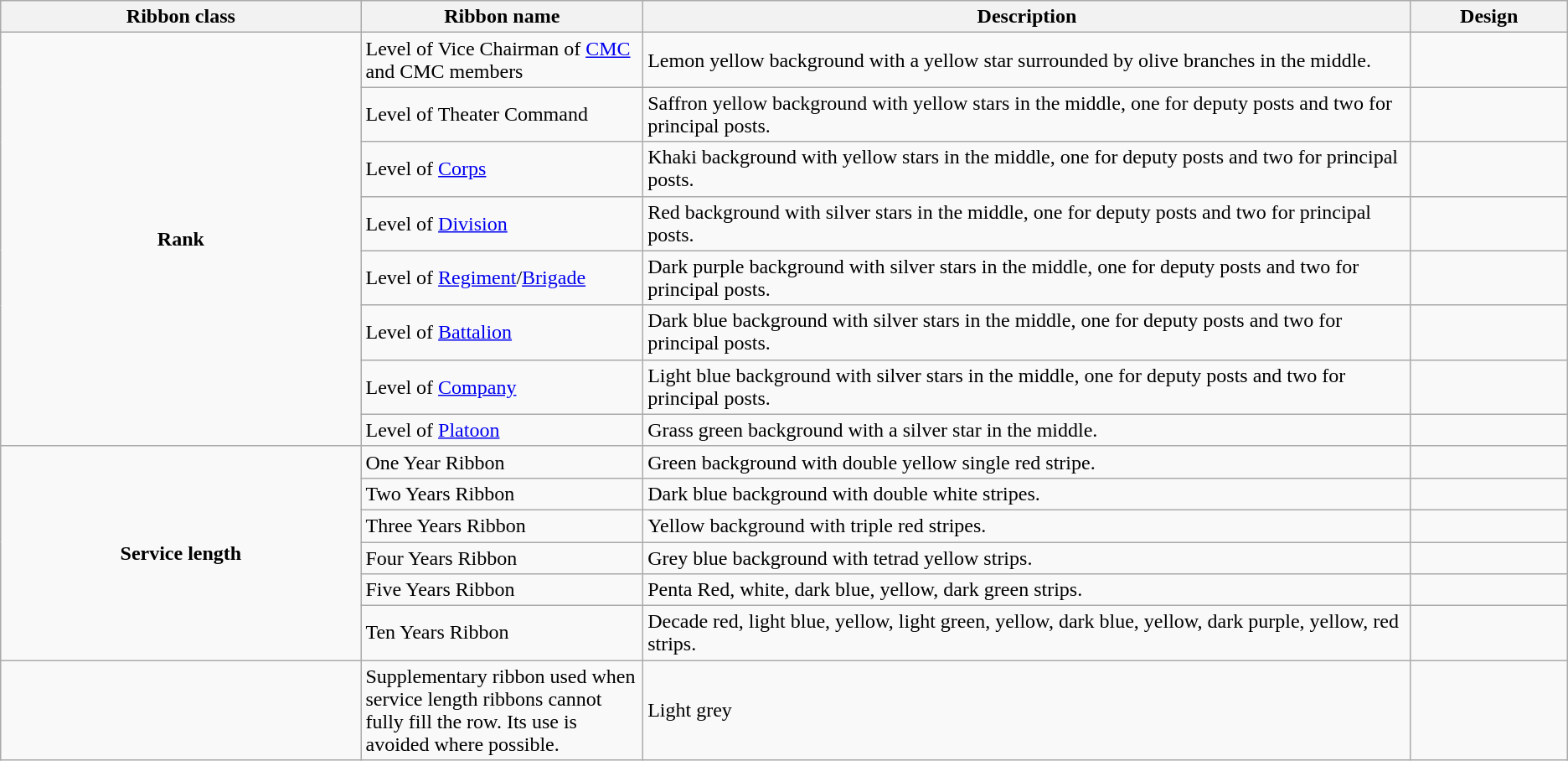<table class="wikitable">
<tr>
<th width="23%">Ribbon class</th>
<th width="18%">Ribbon name</th>
<th>Description</th>
<th width="10%">Design</th>
</tr>
<tr>
<td rowspan=8 style="text-align:center;"><strong>Rank</strong><br></td>
<td>Level of Vice Chairman of <a href='#'>CMC</a> and CMC members</td>
<td>Lemon yellow background with a yellow star surrounded by olive branches in the middle.</td>
<td></td>
</tr>
<tr>
<td>Level of Theater Command</td>
<td>Saffron yellow background with yellow stars in the middle, one for deputy posts and two for principal posts.</td>
<td><br><br></td>
</tr>
<tr>
<td>Level of <a href='#'>Corps</a></td>
<td>Khaki background with yellow stars in the middle, one for deputy posts and two for principal posts.</td>
<td><br><br></td>
</tr>
<tr>
<td>Level of <a href='#'>Division</a></td>
<td>Red background with silver stars in the middle, one for deputy posts and two for principal posts.</td>
<td><br><br></td>
</tr>
<tr>
<td>Level of <a href='#'>Regiment</a>/<a href='#'>Brigade</a></td>
<td>Dark purple background with silver stars in the middle, one for deputy posts and two for principal posts.</td>
<td><br><br></td>
</tr>
<tr>
<td>Level of <a href='#'>Battalion</a></td>
<td>Dark blue background with silver stars in the middle, one for deputy posts and two for principal posts.</td>
<td><br><br></td>
</tr>
<tr>
<td>Level of <a href='#'>Company</a></td>
<td>Light blue background with silver stars in the middle, one for deputy posts and two for principal posts.</td>
<td><br><br></td>
</tr>
<tr>
<td>Level of <a href='#'>Platoon</a></td>
<td>Grass green background with a silver star in the middle.</td>
<td><br></td>
</tr>
<tr>
<td rowspan=6 style="text-align:center;"><strong>Service length</strong><br></td>
<td>One Year Ribbon</td>
<td>Green background with double yellow single red stripe.</td>
<td></td>
</tr>
<tr>
<td>Two Years Ribbon</td>
<td>Dark blue background with double white stripes.</td>
<td></td>
</tr>
<tr>
<td>Three Years Ribbon</td>
<td>Yellow background with triple red stripes.</td>
<td></td>
</tr>
<tr>
<td>Four Years Ribbon</td>
<td>Grey blue background with tetrad yellow strips.</td>
<td></td>
</tr>
<tr>
<td>Five Years Ribbon</td>
<td>Penta Red, white, dark blue, yellow, dark green strips.</td>
<td></td>
</tr>
<tr>
<td>Ten Years Ribbon</td>
<td>Decade red, light blue, yellow, light green, yellow, dark blue, yellow, dark purple, yellow, red strips.</td>
<td></td>
</tr>
<tr>
<td></td>
<td>Supplementary ribbon used when service length ribbons cannot fully fill the row. Its use is avoided where possible.</td>
<td>Light grey</td>
<td></td>
</tr>
</table>
